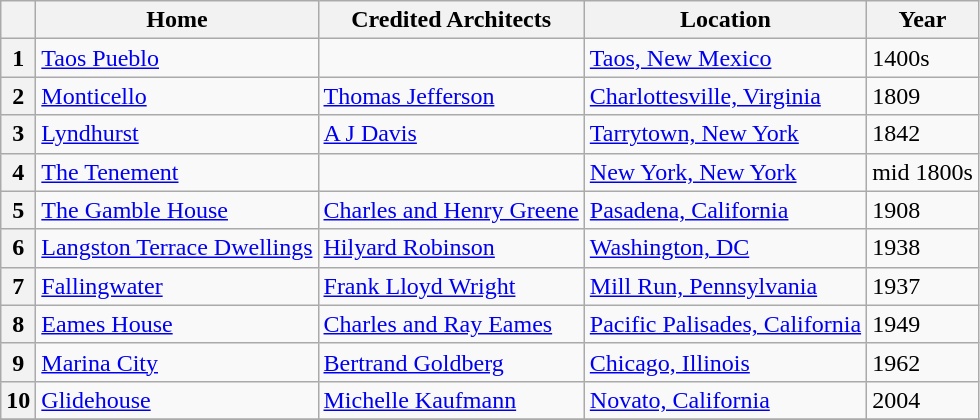<table class="wikitable">
<tr>
<th scope="col"></th>
<th scope="col">Home</th>
<th scope="col">Credited Architects</th>
<th scope="col">Location</th>
<th scope="col">Year</th>
</tr>
<tr>
<th scope="row">1</th>
<td><a href='#'>Taos Pueblo</a></td>
<td></td>
<td><a href='#'>Taos, New Mexico</a></td>
<td>1400s</td>
</tr>
<tr>
<th scope="row">2</th>
<td><a href='#'>Monticello</a></td>
<td><a href='#'>Thomas Jefferson</a></td>
<td><a href='#'>Charlottesville, Virginia</a></td>
<td>1809</td>
</tr>
<tr>
<th scope="row">3</th>
<td><a href='#'>Lyndhurst</a></td>
<td><a href='#'>A J Davis</a></td>
<td><a href='#'>Tarrytown, New York</a></td>
<td>1842</td>
</tr>
<tr>
<th scope="row">4</th>
<td><a href='#'>The Tenement</a></td>
<td></td>
<td><a href='#'>New York, New York</a></td>
<td>mid 1800s</td>
</tr>
<tr>
<th scope="row">5</th>
<td><a href='#'>The Gamble House</a></td>
<td><a href='#'>Charles and Henry Greene</a></td>
<td><a href='#'>Pasadena, California</a></td>
<td>1908</td>
</tr>
<tr>
<th scope="row">6</th>
<td><a href='#'>Langston Terrace Dwellings</a></td>
<td><a href='#'>Hilyard Robinson</a></td>
<td><a href='#'>Washington, DC</a></td>
<td>1938</td>
</tr>
<tr>
<th scope="row">7</th>
<td><a href='#'>Fallingwater</a></td>
<td><a href='#'>Frank Lloyd Wright</a></td>
<td><a href='#'>Mill Run, Pennsylvania</a></td>
<td>1937</td>
</tr>
<tr>
<th scope="row">8</th>
<td><a href='#'>Eames House</a></td>
<td><a href='#'>Charles and Ray Eames</a></td>
<td><a href='#'>Pacific Palisades, California</a></td>
<td>1949</td>
</tr>
<tr>
<th scope="row">9</th>
<td><a href='#'>Marina City</a></td>
<td><a href='#'>Bertrand Goldberg</a></td>
<td><a href='#'>Chicago, Illinois</a></td>
<td>1962</td>
</tr>
<tr>
<th scope="row">10</th>
<td><a href='#'>Glidehouse</a></td>
<td><a href='#'>Michelle Kaufmann</a></td>
<td><a href='#'>Novato, California</a></td>
<td>2004</td>
</tr>
<tr>
</tr>
</table>
